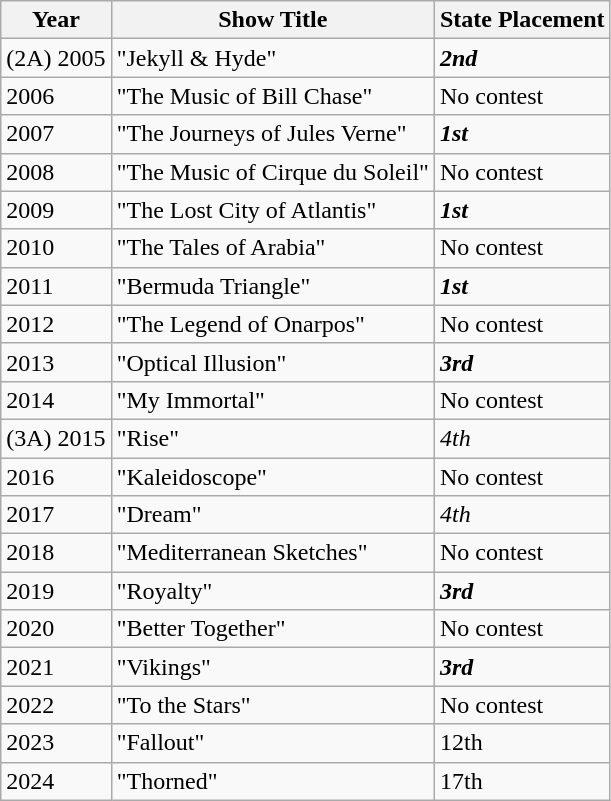<table class="wikitable">
<tr>
<th>Year</th>
<th>Show Title</th>
<th>State Placement</th>
</tr>
<tr>
<td>(2A) 2005</td>
<td>"Jekyll & Hyde"</td>
<td><strong><em>2nd</em></strong></td>
</tr>
<tr>
<td>2006</td>
<td>"The Music of Bill Chase"</td>
<td>No contest</td>
</tr>
<tr>
<td>2007</td>
<td>"The Journeys of Jules Verne"</td>
<td><strong><em>1st</em></strong></td>
</tr>
<tr>
<td>2008</td>
<td>"The Music of Cirque du Soleil"</td>
<td>No contest</td>
</tr>
<tr>
<td>2009</td>
<td>"The Lost City of Atlantis"</td>
<td><strong><em>1st</em></strong></td>
</tr>
<tr>
<td>2010</td>
<td>"The Tales of Arabia"</td>
<td>No contest</td>
</tr>
<tr>
<td>2011</td>
<td>"Bermuda Triangle"</td>
<td><strong><em>1st</em></strong></td>
</tr>
<tr>
<td>2012</td>
<td>"The Legend of Onarpos"</td>
<td>No contest</td>
</tr>
<tr>
<td>2013</td>
<td>"Optical Illusion"</td>
<td><strong><em>3rd</em></strong></td>
</tr>
<tr>
<td>2014</td>
<td>"My Immortal"</td>
<td>No contest</td>
</tr>
<tr>
<td>(3A) 2015</td>
<td>"Rise"</td>
<td><em>4th</em></td>
</tr>
<tr>
<td>2016</td>
<td>"Kaleidoscope"</td>
<td>No contest</td>
</tr>
<tr>
<td>2017</td>
<td>"Dream"</td>
<td><em>4th</em></td>
</tr>
<tr>
<td>2018</td>
<td>"Mediterranean Sketches"</td>
<td>No contest</td>
</tr>
<tr>
<td>2019</td>
<td>"Royalty"</td>
<td><strong><em>3rd</em></strong></td>
</tr>
<tr>
<td>2020</td>
<td>"Better Together"</td>
<td>No contest</td>
</tr>
<tr>
<td>2021</td>
<td>"Vikings"</td>
<td><strong><em>3rd</em></strong></td>
</tr>
<tr>
<td>2022</td>
<td>"To the Stars"</td>
<td>No contest</td>
</tr>
<tr>
<td>2023</td>
<td>"Fallout"</td>
<td>12th</td>
</tr>
<tr>
<td>2024</td>
<td>"Thorned"</td>
<td>17th</td>
</tr>
</table>
